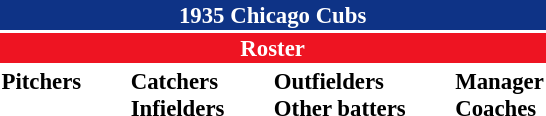<table class="toccolours" style="font-size: 95%;">
<tr>
<th colspan="10" style="background-color: #0e3386; color: white; text-align: center;">1935 Chicago Cubs</th>
</tr>
<tr>
<td colspan="10" style="background-color: #EE1422; color: white; text-align: center;"><strong>Roster</strong></td>
</tr>
<tr>
<td valign="top"><strong>Pitchers</strong><br>









</td>
<td width="25px"></td>
<td valign="top"><strong>Catchers</strong><br>


<strong>Infielders</strong>





</td>
<td width="25px"></td>
<td valign="top"><strong>Outfielders</strong><br>





<strong>Other batters</strong>
</td>
<td width="25px"></td>
<td valign="top"><strong>Manager</strong><br>
<strong>Coaches</strong>

</td>
</tr>
</table>
